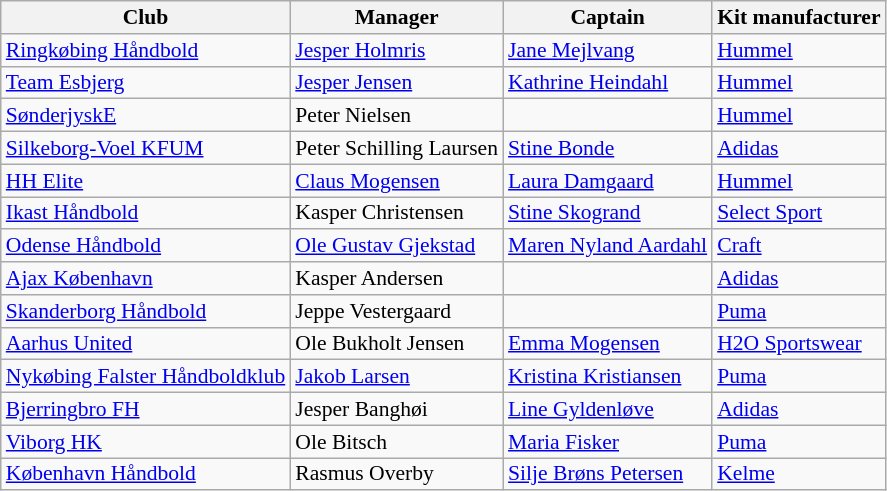<table class="wikitable sortable" style="font-size:90%; line-height:15px">
<tr>
<th>Club</th>
<th>Manager</th>
<th>Captain</th>
<th>Kit manufacturer</th>
</tr>
<tr>
<td><a href='#'>Ringkøbing Håndbold</a></td>
<td> <a href='#'>Jesper Holmris</a></td>
<td> <a href='#'>Jane Mejlvang</a></td>
<td> <a href='#'>Hummel</a></td>
</tr>
<tr>
<td><a href='#'>Team Esbjerg</a></td>
<td> <a href='#'>Jesper Jensen</a></td>
<td> <a href='#'>Kathrine Heindahl</a></td>
<td> <a href='#'>Hummel</a></td>
</tr>
<tr>
<td><a href='#'>SønderjyskE</a></td>
<td> Peter Nielsen</td>
<td></td>
<td> <a href='#'>Hummel</a></td>
</tr>
<tr>
<td><a href='#'>Silkeborg-Voel KFUM</a></td>
<td> Peter Schilling Laursen</td>
<td> <a href='#'>Stine Bonde</a></td>
<td> <a href='#'>Adidas</a></td>
</tr>
<tr>
<td><a href='#'>HH Elite</a></td>
<td> <a href='#'>Claus Mogensen</a></td>
<td> <a href='#'>Laura Damgaard</a></td>
<td> <a href='#'>Hummel</a></td>
</tr>
<tr>
<td><a href='#'>Ikast Håndbold</a></td>
<td> Kasper Christensen</td>
<td> <a href='#'>Stine Skogrand</a></td>
<td> <a href='#'>Select Sport</a></td>
</tr>
<tr>
<td><a href='#'>Odense Håndbold</a></td>
<td> <a href='#'>Ole Gustav Gjekstad</a></td>
<td> <a href='#'>Maren Nyland Aardahl</a></td>
<td> <a href='#'>Craft</a></td>
</tr>
<tr>
<td><a href='#'>Ajax København</a></td>
<td> Kasper Andersen</td>
<td></td>
<td> <a href='#'>Adidas</a></td>
</tr>
<tr>
<td><a href='#'>Skanderborg Håndbold</a></td>
<td> Jeppe Vestergaard</td>
<td></td>
<td> <a href='#'>Puma</a></td>
</tr>
<tr>
<td><a href='#'>Aarhus United</a></td>
<td> Ole Bukholt Jensen</td>
<td> <a href='#'>Emma Mogensen</a></td>
<td> <a href='#'>H2O Sportswear</a></td>
</tr>
<tr>
<td><a href='#'>Nykøbing Falster Håndboldklub</a></td>
<td> <a href='#'>Jakob Larsen</a></td>
<td> <a href='#'>Kristina Kristiansen</a></td>
<td> <a href='#'>Puma</a></td>
</tr>
<tr>
<td><a href='#'>Bjerringbro FH</a></td>
<td> Jesper Banghøi</td>
<td> <a href='#'>Line Gyldenløve</a></td>
<td> <a href='#'>Adidas</a></td>
</tr>
<tr>
<td><a href='#'>Viborg HK</a></td>
<td> Ole Bitsch</td>
<td> <a href='#'>Maria Fisker</a></td>
<td> <a href='#'>Puma</a></td>
</tr>
<tr>
<td><a href='#'>København Håndbold</a></td>
<td> Rasmus Overby</td>
<td> <a href='#'>Silje Brøns Petersen</a></td>
<td> <a href='#'>Kelme</a></td>
</tr>
</table>
